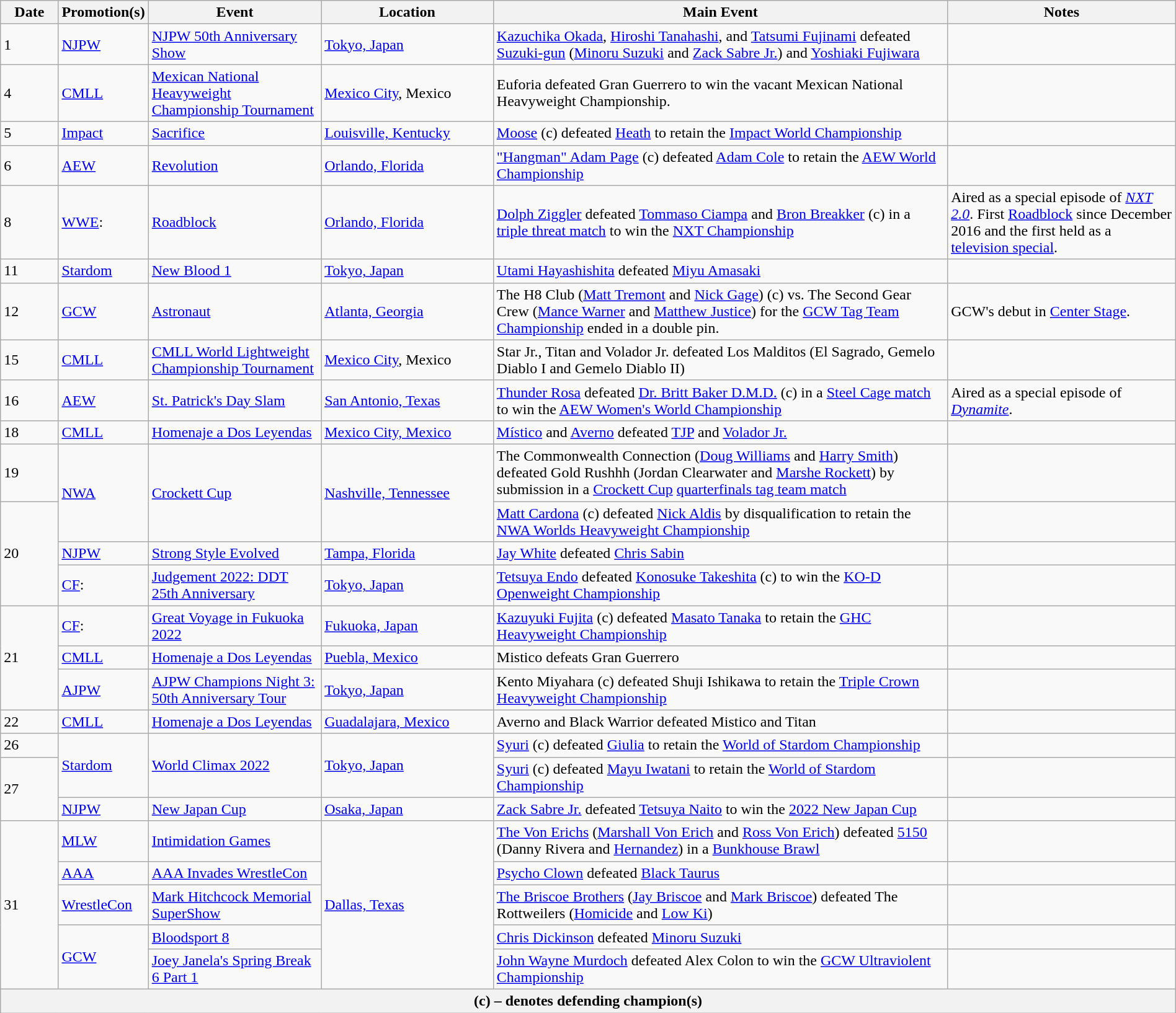<table class="wikitable" style="width:100%;">
<tr>
<th width="5%">Date</th>
<th width="5%">Promotion(s)</th>
<th style="width:15%;">Event</th>
<th style="width:15%;">Location</th>
<th style="width:40%;">Main Event</th>
<th style="width:20%;">Notes</th>
</tr>
<tr>
<td>1</td>
<td><a href='#'>NJPW</a></td>
<td><a href='#'>NJPW 50th Anniversary Show</a></td>
<td><a href='#'>Tokyo, Japan</a></td>
<td><a href='#'>Kazuchika Okada</a>, <a href='#'>Hiroshi Tanahashi</a>, and <a href='#'>Tatsumi Fujinami</a> defeated <a href='#'>Suzuki-gun</a> (<a href='#'>Minoru Suzuki</a> and <a href='#'>Zack Sabre Jr.</a>) and <a href='#'>Yoshiaki Fujiwara</a></td>
<td></td>
</tr>
<tr>
<td>4</td>
<td><a href='#'>CMLL</a></td>
<td><a href='#'>Mexican National Heavyweight Championship Tournament</a></td>
<td><a href='#'>Mexico City</a>, Mexico</td>
<td>Euforia defeated Gran Guerrero to win the vacant Mexican National Heavyweight Championship.</td>
<td></td>
</tr>
<tr>
<td>5</td>
<td><a href='#'>Impact</a></td>
<td><a href='#'>Sacrifice</a></td>
<td><a href='#'>Louisville, Kentucky</a></td>
<td><a href='#'>Moose</a> (c) defeated <a href='#'>Heath</a> to retain the <a href='#'>Impact World Championship</a></td>
<td></td>
</tr>
<tr>
<td>6</td>
<td><a href='#'>AEW</a></td>
<td><a href='#'>Revolution</a></td>
<td><a href='#'>Orlando, Florida</a></td>
<td><a href='#'>"Hangman" Adam Page</a> (c) defeated <a href='#'>Adam Cole</a> to retain the <a href='#'>AEW World Championship</a></td>
<td></td>
</tr>
<tr>
<td>8</td>
<td><a href='#'>WWE</a>:</td>
<td><a href='#'>Roadblock</a></td>
<td><a href='#'>Orlando, Florida</a></td>
<td><a href='#'>Dolph Ziggler</a> defeated <a href='#'>Tommaso Ciampa</a> and <a href='#'>Bron Breakker</a> (c) in a <a href='#'>triple threat match</a> to win the <a href='#'>NXT Championship</a></td>
<td>Aired as a special episode of <em><a href='#'>NXT 2.0</a></em>. First <a href='#'>Roadblock</a> since December 2016 and the first held as a <a href='#'>television special</a>.</td>
</tr>
<tr>
<td>11</td>
<td><a href='#'>Stardom</a></td>
<td><a href='#'>New Blood 1</a></td>
<td><a href='#'>Tokyo, Japan</a></td>
<td><a href='#'>Utami Hayashishita</a> defeated <a href='#'>Miyu Amasaki</a></td>
<td></td>
</tr>
<tr>
<td>12</td>
<td><a href='#'>GCW</a></td>
<td><a href='#'>Astronaut</a></td>
<td><a href='#'>Atlanta, Georgia</a></td>
<td>The H8 Club (<a href='#'>Matt Tremont</a> and <a href='#'>Nick Gage</a>) (c) vs. The Second Gear Crew (<a href='#'>Mance Warner</a> and <a href='#'>Matthew Justice</a>) for the <a href='#'>GCW Tag Team Championship</a> ended in a double pin.</td>
<td>GCW's debut in <a href='#'>Center Stage</a>.</td>
</tr>
<tr>
<td>15</td>
<td><a href='#'>CMLL</a></td>
<td><a href='#'>CMLL World Lightweight Championship Tournament</a></td>
<td><a href='#'>Mexico City</a>, Mexico</td>
<td>Star Jr., Titan and Volador Jr. defeated Los Malditos (El Sagrado, Gemelo Diablo I and Gemelo Diablo II)</td>
<td></td>
</tr>
<tr>
<td>16</td>
<td><a href='#'>AEW</a></td>
<td><a href='#'>St. Patrick's Day Slam</a></td>
<td><a href='#'>San Antonio, Texas</a></td>
<td><a href='#'>Thunder Rosa</a> defeated <a href='#'>Dr. Britt Baker D.M.D.</a> (c) in a <a href='#'>Steel Cage match</a> to win the <a href='#'>AEW Women's World Championship</a></td>
<td>Aired as a special episode of <em><a href='#'>Dynamite</a></em>.</td>
</tr>
<tr>
<td>18</td>
<td><a href='#'>CMLL</a></td>
<td><a href='#'>Homenaje a Dos Leyendas</a><br></td>
<td><a href='#'>Mexico City, Mexico</a></td>
<td><a href='#'>Místico</a> and <a href='#'>Averno</a> defeated <a href='#'>TJP</a> and <a href='#'>Volador Jr.</a></td>
<td></td>
</tr>
<tr>
<td>19</td>
<td rowspan=2><a href='#'>NWA</a></td>
<td rowspan=2><a href='#'>Crockett Cup</a></td>
<td rowspan=2><a href='#'>Nashville, Tennessee</a></td>
<td>The Commonwealth Connection (<a href='#'>Doug Williams</a> and <a href='#'>Harry Smith</a>) defeated Gold Rushhh (Jordan Clearwater and <a href='#'>Marshe Rockett</a>) by submission in a <a href='#'>Crockett Cup</a> <a href='#'>quarterfinals tag team match</a></td>
<td></td>
</tr>
<tr>
<td rowspan=3>20</td>
<td><a href='#'>Matt Cardona</a> (c) defeated <a href='#'>Nick Aldis</a> by disqualification to retain the <a href='#'>NWA Worlds Heavyweight Championship</a></td>
<td></td>
</tr>
<tr>
<td><a href='#'>NJPW</a></td>
<td><a href='#'>Strong Style Evolved</a></td>
<td><a href='#'>Tampa, Florida</a></td>
<td><a href='#'>Jay White</a> defeated <a href='#'>Chris Sabin</a></td>
<td></td>
</tr>
<tr>
<td><a href='#'>CF</a>:</td>
<td><a href='#'>Judgement 2022: DDT 25th Anniversary</a></td>
<td><a href='#'>Tokyo, Japan</a></td>
<td><a href='#'>Tetsuya Endo</a> defeated <a href='#'>Konosuke Takeshita</a> (c) to win the <a href='#'>KO-D Openweight Championship</a></td>
<td></td>
</tr>
<tr>
<td rowspan=3>21</td>
<td><a href='#'>CF</a>:</td>
<td><a href='#'>Great Voyage in Fukuoka 2022</a></td>
<td><a href='#'>Fukuoka, Japan</a></td>
<td><a href='#'>Kazuyuki Fujita</a> (c) defeated <a href='#'>Masato Tanaka</a> to retain the <a href='#'>GHC Heavyweight Championship</a></td>
<td></td>
</tr>
<tr>
<td><a href='#'>CMLL</a></td>
<td><a href='#'>Homenaje a Dos Leyendas</a><br></td>
<td><a href='#'>Puebla, Mexico</a></td>
<td>Mistico defeats Gran Guerrero</td>
<td></td>
</tr>
<tr>
<td><a href='#'>AJPW</a></td>
<td><a href='#'>AJPW Champions Night 3: 50th Anniversary Tour</a></td>
<td><a href='#'>Tokyo, Japan</a></td>
<td>Kento Miyahara (c) defeated Shuji Ishikawa to retain the <a href='#'>Triple Crown Heavyweight Championship</a></td>
<td></td>
</tr>
<tr>
<td>22</td>
<td><a href='#'>CMLL</a></td>
<td><a href='#'>Homenaje a Dos Leyendas</a><br></td>
<td><a href='#'>Guadalajara, Mexico</a></td>
<td>Averno and Black Warrior defeated Mistico and Titan</td>
<td></td>
</tr>
<tr>
<td>26</td>
<td rowspan="2"><a href='#'>Stardom</a></td>
<td rowspan="2"><a href='#'>World Climax 2022</a></td>
<td rowspan="2"><a href='#'>Tokyo, Japan</a></td>
<td><a href='#'>Syuri</a> (c) defeated <a href='#'>Giulia</a> to retain the <a href='#'>World of Stardom Championship</a></td>
<td></td>
</tr>
<tr>
<td rowspan=2>27</td>
<td><a href='#'>Syuri</a> (c) defeated <a href='#'>Mayu Iwatani</a> to retain the <a href='#'>World of Stardom Championship</a></td>
</tr>
<tr>
<td><a href='#'>NJPW</a></td>
<td><a href='#'>New Japan Cup</a><br></td>
<td><a href='#'>Osaka, Japan</a></td>
<td><a href='#'>Zack Sabre Jr.</a> defeated <a href='#'>Tetsuya Naito</a> to win the <a href='#'>2022 New Japan Cup</a></td>
<td></td>
</tr>
<tr>
<td rowspan=5>31</td>
<td><a href='#'>MLW</a></td>
<td><a href='#'>Intimidation Games</a></td>
<td rowspan=5><a href='#'>Dallas, Texas</a></td>
<td><a href='#'>The Von Erichs</a> (<a href='#'>Marshall Von Erich</a> and <a href='#'>Ross Von Erich</a>) defeated <a href='#'>5150</a> (Danny Rivera and <a href='#'>Hernandez</a>) in a <a href='#'>Bunkhouse Brawl</a></td>
<td></td>
</tr>
<tr>
<td><a href='#'>AAA</a></td>
<td><a href='#'>AAA Invades WrestleCon</a></td>
<td><a href='#'>Psycho Clown</a> defeated <a href='#'>Black Taurus</a></td>
<td></td>
</tr>
<tr>
<td><a href='#'>WrestleCon</a></td>
<td><a href='#'>Mark Hitchcock Memorial SuperShow</a></td>
<td><a href='#'>The Briscoe Brothers</a> (<a href='#'>Jay Briscoe</a> and <a href='#'>Mark Briscoe</a>) defeated The Rottweilers (<a href='#'>Homicide</a> and <a href='#'>Low Ki</a>)</td>
<td></td>
</tr>
<tr>
<td rowspan=2><a href='#'>GCW</a></td>
<td><a href='#'>Bloodsport 8</a></td>
<td><a href='#'>Chris Dickinson</a> defeated <a href='#'>Minoru Suzuki</a></td>
<td></td>
</tr>
<tr>
<td><a href='#'>Joey Janela's Spring Break 6 Part 1</a></td>
<td><a href='#'>John Wayne Murdoch</a> defeated Alex Colon to win the <a href='#'>GCW Ultraviolent Championship</a></td>
</tr>
<tr>
<th colspan="6">(c) – denotes defending champion(s)</th>
</tr>
</table>
